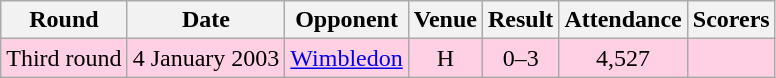<table class="wikitable" style="text-align:center">
<tr>
<th>Round</th>
<th>Date</th>
<th>Opponent</th>
<th>Venue</th>
<th>Result</th>
<th>Attendance</th>
<th>Scorers</th>
</tr>
<tr style="background: #ffd0e3;">
<td>Third round</td>
<td>4 January 2003</td>
<td><a href='#'>Wimbledon</a></td>
<td>H</td>
<td>0–3</td>
<td>4,527</td>
<td></td>
</tr>
</table>
